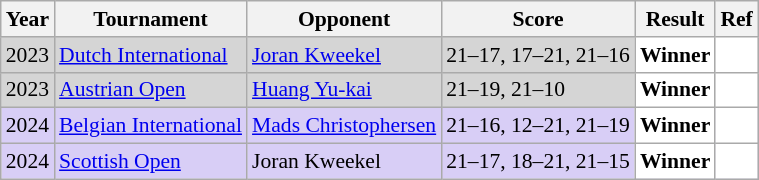<table class="sortable wikitable" style="font-size: 90%;">
<tr>
<th>Year</th>
<th>Tournament</th>
<th>Opponent</th>
<th>Score</th>
<th>Result</th>
<th>Ref</th>
</tr>
<tr style="background:#D5D5D5">
<td align="center">2023</td>
<td align="left"><a href='#'>Dutch International</a></td>
<td align="left"> <a href='#'>Joran Kweekel</a></td>
<td align="left">21–17, 17–21, 21–16</td>
<td style="text-align:left; background:white"> <strong>Winner</strong></td>
<td style="text-align:center; background:white"></td>
</tr>
<tr style="background:#D5D5D5">
<td align="center">2023</td>
<td align="left"><a href='#'>Austrian Open</a></td>
<td align="left"> <a href='#'>Huang Yu-kai</a></td>
<td align="left">21–19, 21–10</td>
<td style="text-align:left; background:white"> <strong>Winner</strong></td>
<td style="text-align:center; background:white"></td>
</tr>
<tr style="background:#D8CEF6">
<td align="center">2024</td>
<td align="left"><a href='#'>Belgian International</a></td>
<td align="left"> <a href='#'>Mads Christophersen</a></td>
<td align="left">21–16, 12–21, 21–19</td>
<td style="text-align:left; background:white"> <strong>Winner</strong></td>
<td style="text-align:center; background:white"></td>
</tr>
<tr style="background:#D8CEF6">
<td align="center">2024</td>
<td align="left"><a href='#'>Scottish Open</a></td>
<td align="left"> Joran Kweekel</td>
<td align="left">21–17, 18–21, 21–15</td>
<td style="text-align:left; background:white"> <strong>Winner</strong></td>
<td style="text-align:center; background:white"></td>
</tr>
</table>
